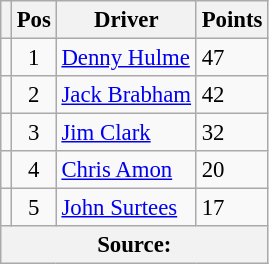<table class="wikitable" style="font-size: 95%;">
<tr>
<th></th>
<th>Pos</th>
<th>Driver</th>
<th>Points</th>
</tr>
<tr>
<td align="left"></td>
<td align="center">1</td>
<td> <a href='#'>Denny Hulme</a></td>
<td align="left">47</td>
</tr>
<tr>
<td align="left"></td>
<td align="center">2</td>
<td> <a href='#'>Jack Brabham</a></td>
<td align="left">42</td>
</tr>
<tr>
<td align="left"></td>
<td align="center">3</td>
<td> <a href='#'>Jim Clark</a></td>
<td align="left">32</td>
</tr>
<tr>
<td align="left"></td>
<td align="center">4</td>
<td> <a href='#'>Chris Amon</a></td>
<td align="left">20</td>
</tr>
<tr>
<td align="left"></td>
<td align="center">5</td>
<td> <a href='#'>John Surtees</a></td>
<td align="left">17</td>
</tr>
<tr>
<th colspan=4>Source:</th>
</tr>
</table>
